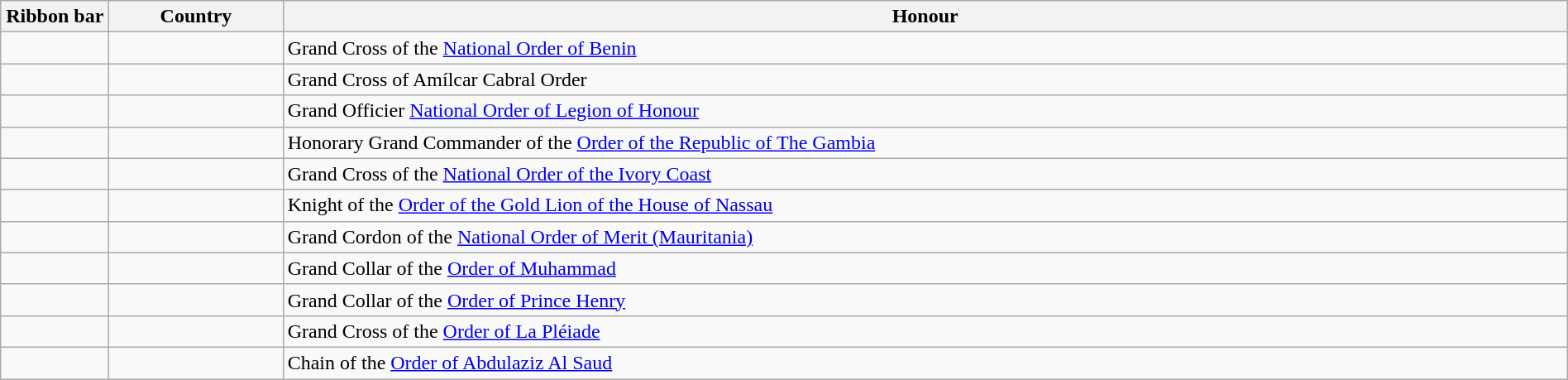<table class="wikitable" style="width:100%;">
<tr>
<th style="width:80px;">Ribbon bar</th>
<th>Country</th>
<th>Honour</th>
</tr>
<tr>
<td></td>
<td></td>
<td>Grand Cross of the <a href='#'>National Order of Benin</a></td>
</tr>
<tr>
<td></td>
<td></td>
<td>Grand Cross of Amílcar Cabral Order</td>
</tr>
<tr>
<td></td>
<td></td>
<td>Grand Officier <a href='#'>National Order of Legion of Honour</a></td>
</tr>
<tr>
<td></td>
<td></td>
<td>Honorary Grand Commander of the <a href='#'>Order of the Republic of The Gambia</a></td>
</tr>
<tr>
<td></td>
<td></td>
<td>Grand Cross of the <a href='#'>National Order of the Ivory Coast</a></td>
</tr>
<tr>
<td></td>
<td></td>
<td>Knight of the <a href='#'>Order of the Gold Lion of the House of Nassau</a></td>
</tr>
<tr>
<td></td>
<td></td>
<td>Grand Cordon of the <a href='#'>National Order of Merit (Mauritania)</a></td>
</tr>
<tr>
<td></td>
<td></td>
<td>Grand Collar of the <a href='#'>Order of Muhammad</a></td>
</tr>
<tr>
<td></td>
<td></td>
<td>Grand Collar of the <a href='#'>Order of Prince Henry</a></td>
</tr>
<tr>
<td></td>
<td></td>
<td>Grand Cross of the <a href='#'>Order of La Pléiade</a></td>
</tr>
<tr>
<td></td>
<td></td>
<td>Chain of the <a href='#'>Order of Abdulaziz Al Saud</a></td>
</tr>
</table>
